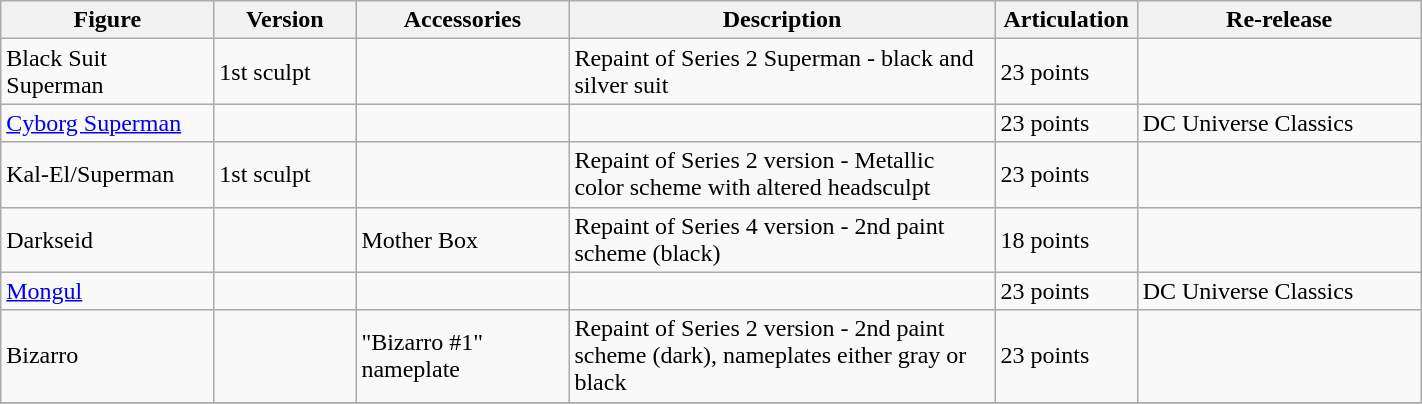<table class="wikitable" width="75%">
<tr>
<th width=15%><strong>Figure</strong></th>
<th width=10%><strong>Version</strong></th>
<th width=15%><strong>Accessories</strong></th>
<th width=30%><strong>Description</strong></th>
<th width=10%><strong>Articulation</strong></th>
<th width=20%><strong>Re-release</strong></th>
</tr>
<tr>
<td>Black Suit Superman</td>
<td>1st sculpt</td>
<td></td>
<td>Repaint of Series 2 Superman - black and silver suit</td>
<td>23 points</td>
<td></td>
</tr>
<tr>
<td><a href='#'>Cyborg Superman</a></td>
<td></td>
<td></td>
<td></td>
<td>23 points</td>
<td>DC Universe Classics</td>
</tr>
<tr>
<td>Kal-El/Superman</td>
<td>1st sculpt</td>
<td></td>
<td>Repaint of Series 2 version - Metallic color scheme with altered headsculpt</td>
<td>23 points</td>
<td></td>
</tr>
<tr>
<td>Darkseid</td>
<td></td>
<td>Mother Box</td>
<td>Repaint of Series 4 version - 2nd paint scheme (black)</td>
<td>18 points</td>
<td></td>
</tr>
<tr>
<td><a href='#'>Mongul</a></td>
<td></td>
<td></td>
<td></td>
<td>23 points</td>
<td>DC Universe Classics</td>
</tr>
<tr>
<td>Bizarro</td>
<td></td>
<td>"Bizarro #1" nameplate</td>
<td>Repaint of Series 2 version - 2nd paint scheme (dark), nameplates either gray or black</td>
<td>23 points</td>
<td></td>
</tr>
<tr>
</tr>
</table>
